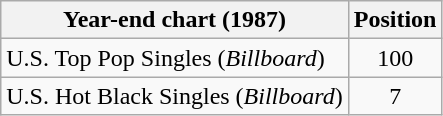<table class="wikitable">
<tr>
<th>Year-end chart (1987)</th>
<th>Position</th>
</tr>
<tr>
<td>U.S. Top Pop Singles (<em>Billboard</em>)</td>
<td style="text-align:center;">100</td>
</tr>
<tr>
<td>U.S. Hot Black Singles (<em>Billboard</em>)</td>
<td style="text-align:center;">7</td>
</tr>
</table>
